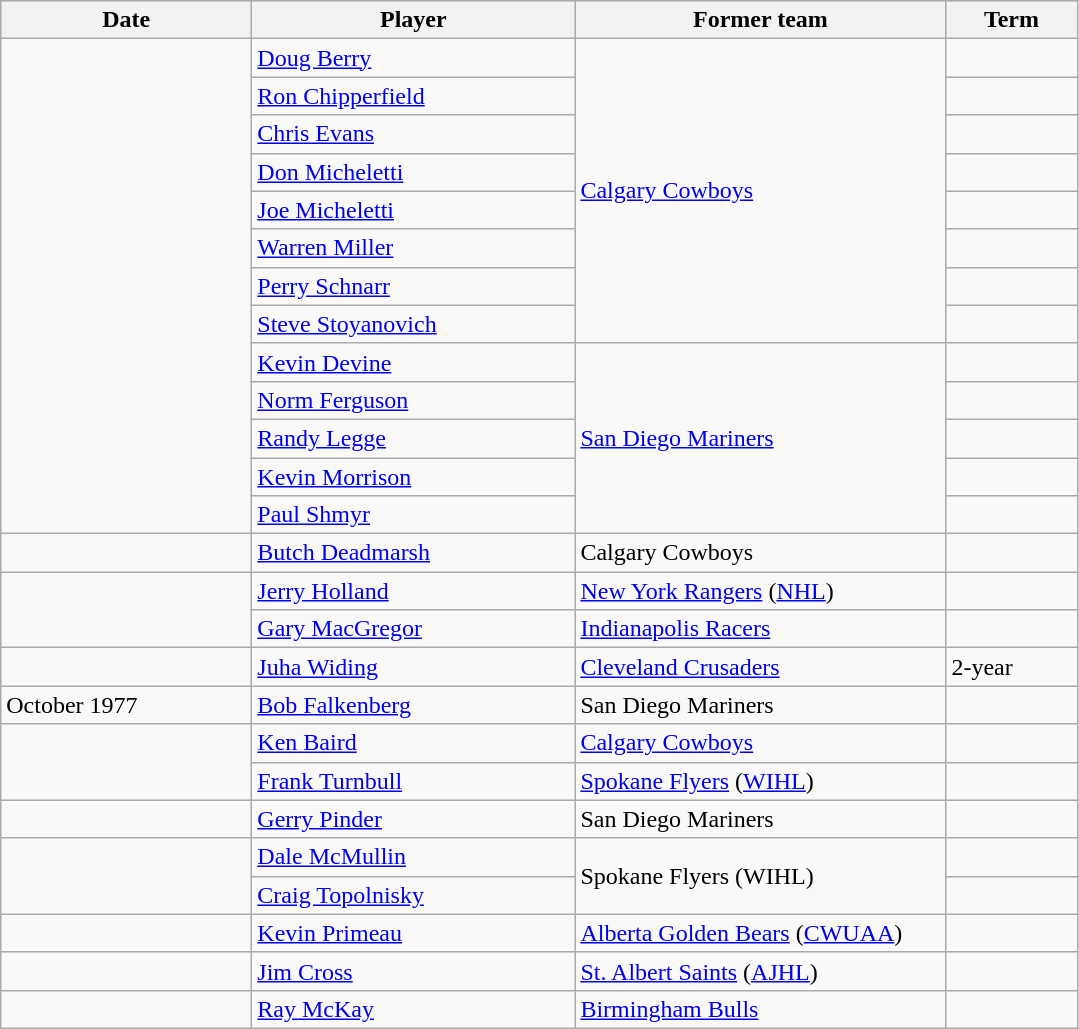<table class="wikitable">
<tr style="background:#ddd; text-align:center;">
<th style="width: 10em;">Date</th>
<th style="width: 13em;">Player</th>
<th style="width: 15em;">Former team</th>
<th style="width: 5em;">Term</th>
</tr>
<tr>
<td rowspan=13></td>
<td><a href='#'>Doug Berry</a></td>
<td rowspan=8><a href='#'>Calgary Cowboys</a></td>
<td></td>
</tr>
<tr>
<td><a href='#'>Ron Chipperfield</a></td>
<td></td>
</tr>
<tr>
<td><a href='#'>Chris Evans</a></td>
<td></td>
</tr>
<tr>
<td><a href='#'>Don Micheletti</a></td>
<td></td>
</tr>
<tr>
<td><a href='#'>Joe Micheletti</a></td>
<td></td>
</tr>
<tr>
<td><a href='#'>Warren Miller</a></td>
<td></td>
</tr>
<tr>
<td><a href='#'>Perry Schnarr</a></td>
<td></td>
</tr>
<tr>
<td><a href='#'>Steve Stoyanovich</a></td>
<td></td>
</tr>
<tr>
<td><a href='#'>Kevin Devine</a></td>
<td rowspan=5><a href='#'>San Diego Mariners</a></td>
<td></td>
</tr>
<tr>
<td><a href='#'>Norm Ferguson</a></td>
<td></td>
</tr>
<tr>
<td><a href='#'>Randy Legge</a></td>
<td></td>
</tr>
<tr>
<td><a href='#'>Kevin Morrison</a></td>
<td></td>
</tr>
<tr>
<td><a href='#'>Paul Shmyr</a></td>
<td></td>
</tr>
<tr>
<td></td>
<td><a href='#'>Butch Deadmarsh</a></td>
<td>Calgary Cowboys</td>
<td></td>
</tr>
<tr>
<td rowspan=2></td>
<td><a href='#'>Jerry Holland</a></td>
<td><a href='#'>New York Rangers</a> (<a href='#'>NHL</a>)</td>
<td></td>
</tr>
<tr>
<td><a href='#'>Gary MacGregor</a></td>
<td><a href='#'>Indianapolis Racers</a></td>
<td></td>
</tr>
<tr>
<td></td>
<td><a href='#'>Juha Widing</a></td>
<td><a href='#'>Cleveland Crusaders</a></td>
<td>2-year</td>
</tr>
<tr>
<td>October 1977</td>
<td><a href='#'>Bob Falkenberg</a></td>
<td>San Diego Mariners</td>
<td></td>
</tr>
<tr>
<td rowspan=2></td>
<td><a href='#'>Ken Baird</a></td>
<td><a href='#'>Calgary Cowboys</a></td>
<td></td>
</tr>
<tr>
<td><a href='#'>Frank Turnbull</a></td>
<td><a href='#'>Spokane Flyers</a> (<a href='#'>WIHL</a>)</td>
<td></td>
</tr>
<tr>
<td></td>
<td><a href='#'>Gerry Pinder</a></td>
<td>San Diego Mariners</td>
<td></td>
</tr>
<tr>
<td rowspan=2></td>
<td><a href='#'>Dale McMullin</a></td>
<td rowspan=2>Spokane Flyers (WIHL)</td>
<td></td>
</tr>
<tr>
<td><a href='#'>Craig Topolnisky</a></td>
<td></td>
</tr>
<tr>
<td></td>
<td><a href='#'>Kevin Primeau</a></td>
<td><a href='#'>Alberta Golden Bears</a> (<a href='#'>CWUAA</a>)</td>
<td></td>
</tr>
<tr>
<td></td>
<td><a href='#'>Jim Cross</a></td>
<td><a href='#'>St. Albert Saints</a> (<a href='#'>AJHL</a>)</td>
<td></td>
</tr>
<tr>
<td></td>
<td><a href='#'>Ray McKay</a></td>
<td><a href='#'>Birmingham Bulls</a></td>
<td></td>
</tr>
</table>
